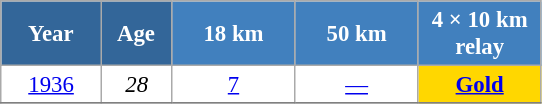<table class="wikitable" style="font-size:95%; text-align:center; border:grey solid 1px; border-collapse:collapse; background:#ffffff;">
<tr>
<th style="background-color:#369; color:white; width:60px;"> Year </th>
<th style="background-color:#369; color:white; width:40px;"> Age </th>
<th style="background-color:#4180be; color:white; width:75px;"> 18 km </th>
<th style="background-color:#4180be; color:white; width:75px;"> 50 km </th>
<th style="background-color:#4180be; color:white; width:75px;"> 4 × 10 km <br> relay </th>
</tr>
<tr>
<td><a href='#'>1936</a></td>
<td><em>28</em></td>
<td><a href='#'>7</a></td>
<td><a href='#'>—</a></td>
<td style="background:gold;"><a href='#'><strong>Gold</strong></a></td>
</tr>
<tr>
</tr>
</table>
